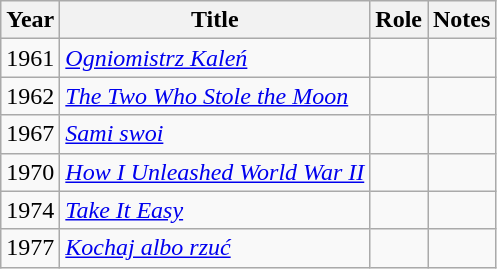<table class="wikitable sortable">
<tr>
<th>Year</th>
<th>Title</th>
<th>Role</th>
<th class="unsortable">Notes</th>
</tr>
<tr>
<td>1961</td>
<td><em><a href='#'>Ogniomistrz Kaleń</a></em></td>
<td></td>
<td></td>
</tr>
<tr>
<td>1962</td>
<td><em><a href='#'>The Two Who Stole the Moon</a></em></td>
<td></td>
<td></td>
</tr>
<tr>
<td>1967</td>
<td><em><a href='#'>Sami swoi</a></em></td>
<td></td>
<td></td>
</tr>
<tr>
<td>1970</td>
<td><em><a href='#'>How I Unleashed World War II</a></em></td>
<td></td>
<td></td>
</tr>
<tr>
<td>1974</td>
<td><em><a href='#'>Take It Easy</a></em></td>
<td></td>
<td></td>
</tr>
<tr>
<td>1977</td>
<td><em><a href='#'>Kochaj albo rzuć</a></em></td>
<td></td>
<td></td>
</tr>
</table>
